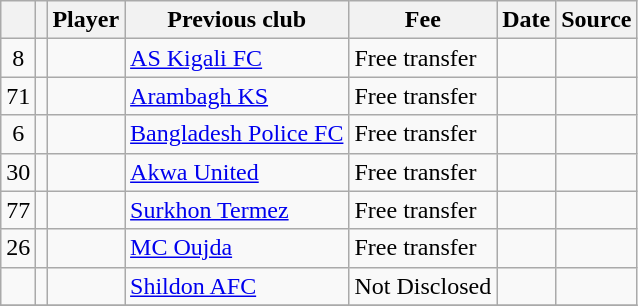<table class="wikitable plainrowheaders sortable">
<tr>
<th></th>
<th></th>
<th>Player</th>
<th>Previous club</th>
<th>Fee</th>
<th>Date</th>
<th>Source</th>
</tr>
<tr>
<td align=center>8</td>
<td align=center></td>
<td></td>
<td> <a href='#'>AS Kigali FC</a></td>
<td>Free transfer</td>
<td></td>
<td></td>
</tr>
<tr>
<td align=center>71</td>
<td align=center></td>
<td></td>
<td> <a href='#'>Arambagh KS</a></td>
<td>Free transfer</td>
<td></td>
<td></td>
</tr>
<tr>
<td align=center>6</td>
<td align=center></td>
<td></td>
<td> <a href='#'>Bangladesh Police FC</a></td>
<td>Free transfer</td>
<td></td>
<td></td>
</tr>
<tr>
<td align=center>30</td>
<td align=center></td>
<td></td>
<td> <a href='#'>Akwa United</a></td>
<td>Free transfer</td>
<td></td>
<td></td>
</tr>
<tr>
<td align=center>77</td>
<td align=center></td>
<td></td>
<td> <a href='#'>Surkhon Termez</a></td>
<td>Free transfer</td>
<td></td>
<td></td>
</tr>
<tr>
<td align=center>26</td>
<td align=center></td>
<td></td>
<td> <a href='#'>MC Oujda</a></td>
<td>Free transfer</td>
<td></td>
<td></td>
</tr>
<tr>
<td align=center></td>
<td align=center></td>
<td></td>
<td> <a href='#'>Shildon AFC</a></td>
<td>Not Disclosed</td>
<td></td>
<td></td>
</tr>
<tr>
</tr>
</table>
